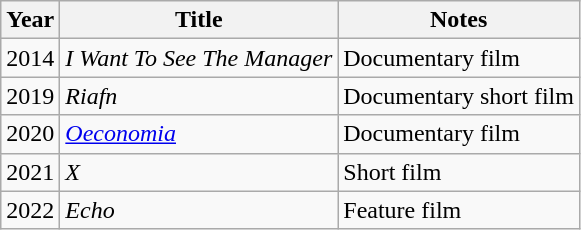<table class="wikitable">
<tr>
<th>Year</th>
<th>Title</th>
<th>Notes</th>
</tr>
<tr>
<td>2014</td>
<td><em>I Want To See The Manager</em></td>
<td>Documentary film</td>
</tr>
<tr>
<td>2019</td>
<td><em>Riafn</em></td>
<td>Documentary short film</td>
</tr>
<tr>
<td>2020</td>
<td><em><a href='#'>Oeconomia</a></em></td>
<td>Documentary film</td>
</tr>
<tr>
<td>2021</td>
<td><em>X</em></td>
<td>Short film</td>
</tr>
<tr>
<td>2022</td>
<td><em>Echo</em></td>
<td>Feature film</td>
</tr>
</table>
